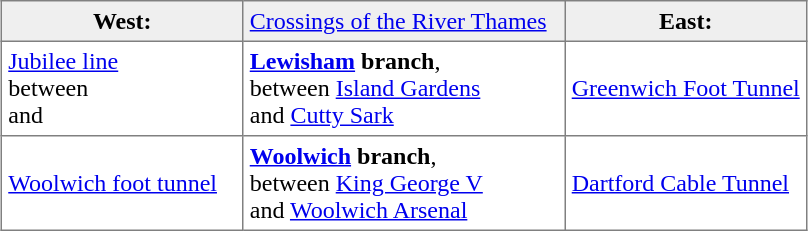<table class="toccolours" border="1" cellpadding="4" cellspacing="0" style="border-collapse: collapse; margin: 0 auto;">
<tr style="background: #efefef;">
<th scope="col">West:</th>
<td><a href='#'>Crossings of the River Thames</a></td>
<th scope="col">East:</th>
</tr>
<tr>
<td style="width:30%;"><a href='#'>Jubilee line</a><br>between <br>and </td>
<td style="width:40%; text-align:centre;"><strong><a href='#'>Lewisham</a> branch</strong>,<br>between <a href='#'>Island Gardens</a><br>and <a href='#'>Cutty Sark</a></td>
<td style="width:30%;"><a href='#'>Greenwich Foot Tunnel</a></td>
</tr>
<tr>
<td style="width:30%;"><a href='#'>Woolwich foot tunnel</a></td>
<td style="width:40%; text-align:centre;"><strong><a href='#'>Woolwich</a> branch</strong>,<br>between <a href='#'>King George V</a><br>and <a href='#'>Woolwich Arsenal</a></td>
<td style="width:30%;"><a href='#'>Dartford Cable Tunnel</a></td>
</tr>
</table>
